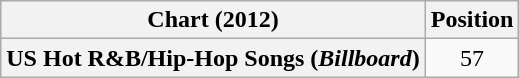<table class="wikitable plainrowheaders" style="text-align:center">
<tr>
<th scope="col">Chart (2012)</th>
<th scope="col">Position</th>
</tr>
<tr>
<th scope="row">US Hot R&B/Hip-Hop Songs (<em>Billboard</em>)</th>
<td>57</td>
</tr>
</table>
